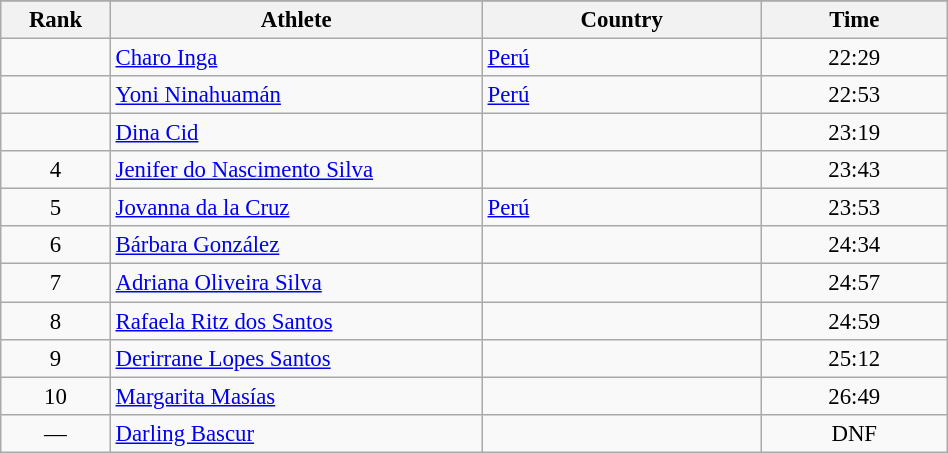<table class="wikitable sortable" style=" text-align:center; font-size:95%;" width="50%">
<tr>
</tr>
<tr>
<th width=5%>Rank</th>
<th width=20%>Athlete</th>
<th width=15%>Country</th>
<th width=10%>Time</th>
</tr>
<tr>
<td align=center></td>
<td align=left><a href='#'>Charo Inga</a></td>
<td align=left> <a href='#'>Perú</a></td>
<td>22:29</td>
</tr>
<tr>
<td align=center></td>
<td align=left><a href='#'>Yoni Ninahuamán</a></td>
<td align=left> <a href='#'>Perú</a></td>
<td>22:53</td>
</tr>
<tr>
<td align=center></td>
<td align=left><a href='#'>Dina Cid</a></td>
<td align=left></td>
<td>23:19</td>
</tr>
<tr>
<td align=center>4</td>
<td align=left><a href='#'>Jenifer do Nascimento Silva</a></td>
<td align=left></td>
<td>23:43</td>
</tr>
<tr>
<td align=center>5</td>
<td align=left><a href='#'>Jovanna da la Cruz</a></td>
<td align=left> <a href='#'>Perú</a></td>
<td>23:53</td>
</tr>
<tr>
<td align=center>6</td>
<td align=left><a href='#'>Bárbara González</a></td>
<td align=left></td>
<td>24:34</td>
</tr>
<tr>
<td align=center>7</td>
<td align=left><a href='#'>Adriana Oliveira Silva</a></td>
<td align=left></td>
<td>24:57</td>
</tr>
<tr>
<td align=center>8</td>
<td align=left><a href='#'>Rafaela Ritz dos Santos</a></td>
<td align=left></td>
<td>24:59</td>
</tr>
<tr>
<td align=center>9</td>
<td align=left><a href='#'>Derirrane Lopes Santos</a></td>
<td align=left></td>
<td>25:12</td>
</tr>
<tr>
<td align=center>10</td>
<td align=left><a href='#'>Margarita Masías</a></td>
<td align=left></td>
<td>26:49</td>
</tr>
<tr>
<td align=center>—</td>
<td align=left><a href='#'>Darling Bascur</a></td>
<td align=left></td>
<td>DNF</td>
</tr>
</table>
